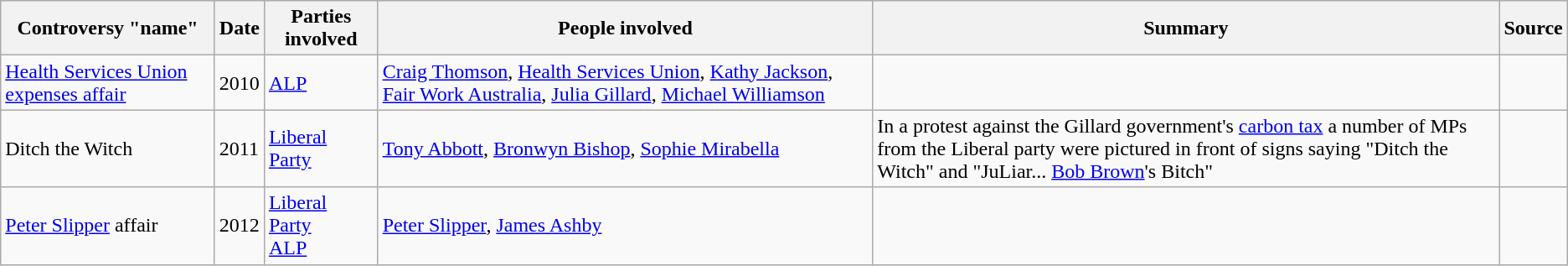<table Class="wikitable sortable">
<tr>
<th>Controversy "name"<br></th>
<th>Date<br></th>
<th>Parties involved<br></th>
<th>People involved<br></th>
<th width=40%>Summary<br></th>
<th>Source<br></th>
</tr>
<tr>
<td><a href='#'>Health Services Union expenses affair</a></td>
<td>2010</td>
<td><a href='#'>ALP</a></td>
<td><a href='#'>Craig Thomson</a>, <a href='#'>Health Services Union</a>, <a href='#'>Kathy Jackson</a>, <a href='#'>Fair Work Australia</a>, <a href='#'>Julia Gillard</a>, <a href='#'>Michael Williamson</a></td>
<td></td>
<td></td>
</tr>
<tr>
<td>Ditch the Witch</td>
<td>2011</td>
<td><a href='#'>Liberal Party</a></td>
<td><a href='#'>Tony Abbott</a>, <a href='#'>Bronwyn Bishop</a>, <a href='#'>Sophie Mirabella</a></td>
<td>In a protest against the Gillard government's <a href='#'>carbon tax</a> a number of MPs from the Liberal party were pictured in front of signs saying "Ditch the Witch" and "JuLiar... <a href='#'>Bob Brown</a>'s Bitch"</td>
<td></td>
</tr>
<tr>
<td><a href='#'>Peter Slipper</a> affair</td>
<td>2012</td>
<td><a href='#'>Liberal Party</a><br><a href='#'>ALP</a></td>
<td><a href='#'>Peter Slipper</a>, <a href='#'>James Ashby</a></td>
<td></td>
<td></td>
</tr>
</table>
